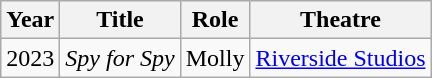<table class=wikitable>
<tr>
<th>Year</th>
<th>Title</th>
<th>Role</th>
<th>Theatre</th>
</tr>
<tr>
<td>2023</td>
<td><em>Spy for Spy</em></td>
<td>Molly</td>
<td><a href='#'>Riverside Studios</a></td>
</tr>
</table>
